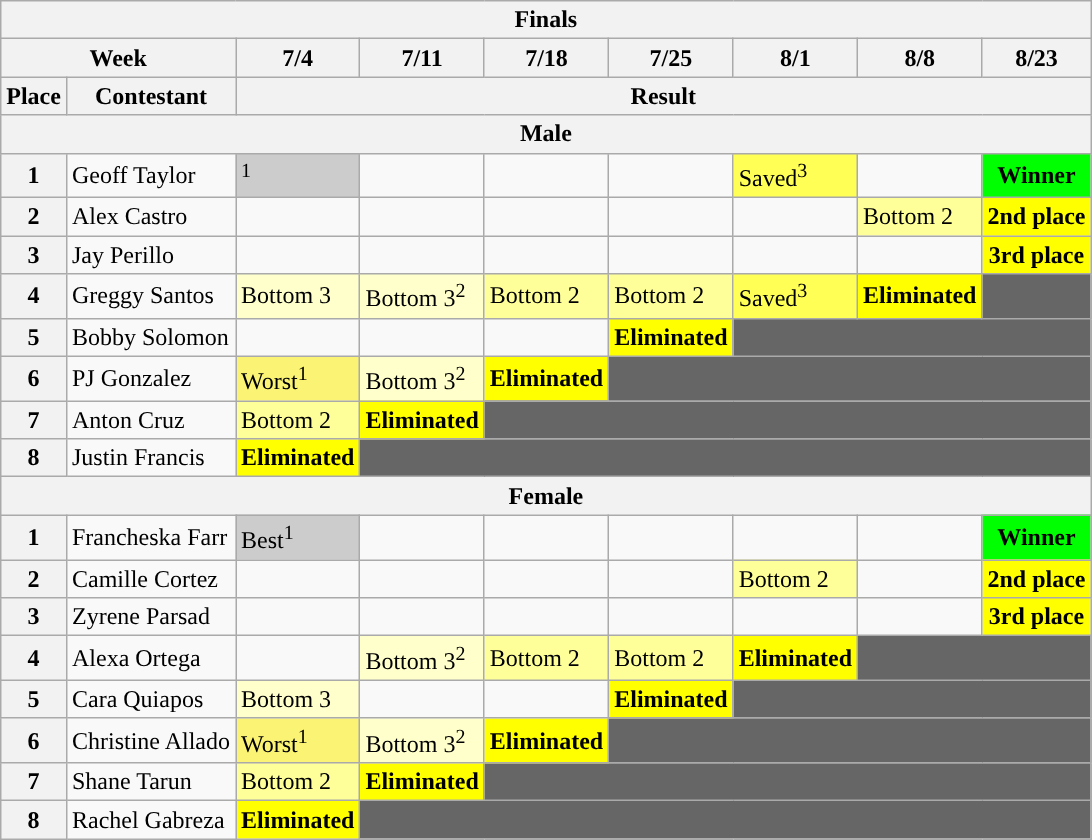<table class="wikitable">
<tr>
<th colspan="11">Finals</th>
</tr>
<tr>
<th colspan="2">Week</th>
<th>7/4</th>
<th>7/11</th>
<th>7/18</th>
<th>7/25</th>
<th>8/1</th>
<th>8/8</th>
<th>8/23</th>
</tr>
<tr>
<th>Place</th>
<th>Contestant</th>
<th colspan=15>Result</th>
</tr>
<tr>
<th colspan="11">Male</th>
</tr>
<tr>
<th>1</th>
<td>Geoff Taylor</td>
<td style="background:#ccc;"><sup>1</sup></td>
<td></td>
<td></td>
<td></td>
<td style="background:#ff5;">Saved<sup>3</sup></td>
<td></td>
<th style="background:lime;">Winner</th>
</tr>
<tr>
<th>2</th>
<td>Alex Castro</td>
<td></td>
<td></td>
<td></td>
<td></td>
<td></td>
<td style="background:#ff9;">Bottom 2</td>
<th style="background:#ff0;">2nd place</th>
</tr>
<tr>
<th>3</th>
<td>Jay Perillo</td>
<td></td>
<td></td>
<td></td>
<td></td>
<td></td>
<td></td>
<th style="background:#ff0;">3rd place</th>
</tr>
<tr>
<th>4</th>
<td>Greggy Santos</td>
<td style="background:#ffc;">Bottom 3</td>
<td style="background:#ffc;">Bottom 3<sup>2</sup></td>
<td style="background:#ff9;">Bottom 2</td>
<td style="background:#ff9;">Bottom 2</td>
<td style="background:#ff5;">Saved<sup>3</sup></td>
<th style="background:#ff0;">Eliminated</th>
<td colspan="4" style="background:#666;"></td>
</tr>
<tr>
<th>5</th>
<td>Bobby Solomon</td>
<td></td>
<td></td>
<td></td>
<th style="background:#ff0;">Eliminated</th>
<td colspan="5" style="background:#666;"></td>
</tr>
<tr>
<th>6</th>
<td>PJ Gonzalez</td>
<td style="background:#fbf373;">Worst<sup>1</sup></td>
<td style="background:#ffc;">Bottom 3<sup>2</sup></td>
<th style="background:#ff0;">Eliminated</th>
<td colspan="6" style="background:#666;"></td>
</tr>
<tr>
<th>7</th>
<td>Anton Cruz</td>
<td style="background:#ff9;">Bottom 2</td>
<th style="background:#ff0;">Eliminated</th>
<td colspan="7" style="background:#666;"></td>
</tr>
<tr>
<th>8</th>
<td>Justin Francis</td>
<th style="background:#ff0;">Eliminated</th>
<td colspan="8" style="background:#666;"></td>
</tr>
<tr>
<th colspan="11">Female</th>
</tr>
<tr>
<th>1</th>
<td>Francheska Farr</td>
<td style="background:#ccc;">Best<sup>1</sup></td>
<td></td>
<td></td>
<td></td>
<td></td>
<td></td>
<th style="background:lime;">Winner</th>
</tr>
<tr>
<th>2</th>
<td>Camille Cortez</td>
<td></td>
<td></td>
<td></td>
<td></td>
<td style="background:#ff9;">Bottom 2</td>
<td></td>
<th style="background:#ff0;">2nd place</th>
</tr>
<tr>
<th>3</th>
<td>Zyrene Parsad</td>
<td></td>
<td></td>
<td></td>
<td></td>
<td></td>
<td></td>
<th style="background:#ff0;">3rd place</th>
</tr>
<tr>
<th>4</th>
<td>Alexa Ortega</td>
<td></td>
<td style="background:#ffc;">Bottom 3<sup>2</sup></td>
<td style="background:#ff9;">Bottom 2</td>
<td style="background:#ff9;">Bottom 2</td>
<th style="background:#ff0;">Eliminated</th>
<td colspan="4" style="background:#666;"></td>
</tr>
<tr>
<th>5</th>
<td>Cara Quiapos</td>
<td style="background:#ffc;">Bottom 3</td>
<td></td>
<td></td>
<th style="background:#ff0;">Eliminated</th>
<td colspan="5" style="background:#666;"></td>
</tr>
<tr>
<th>6</th>
<td>Christine Allado</td>
<td style="background:#fbf373;">Worst<sup>1</sup></td>
<td style="background:#ffc;">Bottom 3<sup>2</sup></td>
<th style="background:#ff0;">Eliminated</th>
<td colspan="6" style="background:#666;"></td>
</tr>
<tr>
<th>7</th>
<td>Shane Tarun</td>
<td style="background:#ff9;">Bottom 2</td>
<th style="background:#ff0;">Eliminated</th>
<td colspan="7" style="background:#666;"></td>
</tr>
<tr>
<th>8</th>
<td>Rachel Gabreza</td>
<th style="background:#ff0;">Eliminated</th>
<td colspan="8" style="background:#666;"></td>
</tr>
</table>
